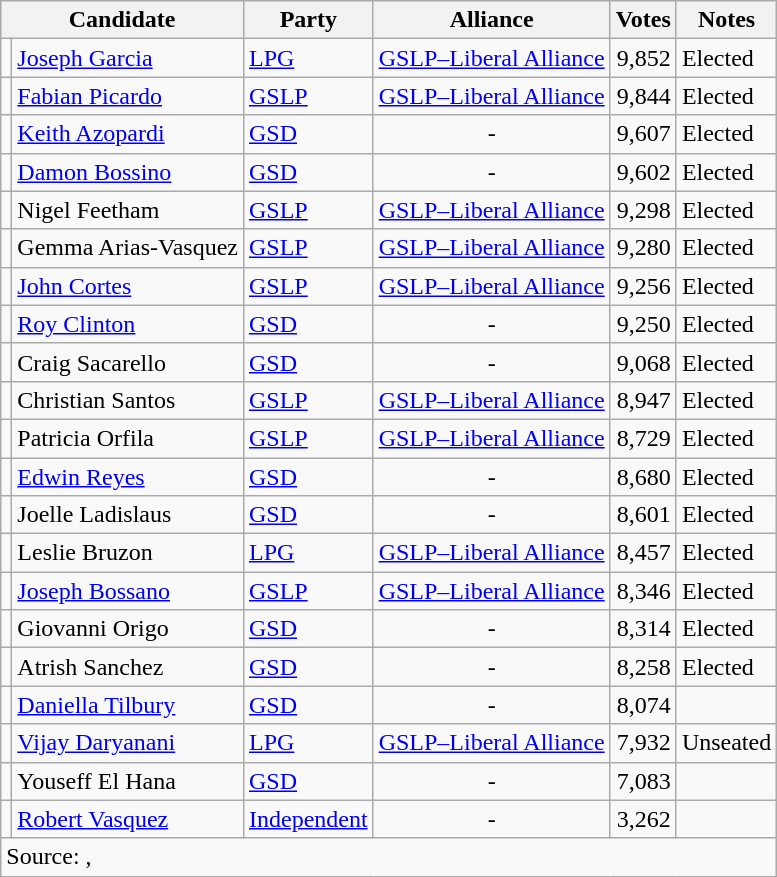<table class="wikitable sortable">
<tr>
<th colspan=2>Candidate</th>
<th>Party</th>
<th>Alliance</th>
<th>Votes</th>
<th>Notes</th>
</tr>
<tr>
<td bgcolor=></td>
<td><a href='#'>Joseph Garcia</a></td>
<td><a href='#'>LPG</a></td>
<td><a href='#'>GSLP–Liberal Alliance</a></td>
<td align=right>9,852</td>
<td>Elected</td>
</tr>
<tr>
<td bgcolor=></td>
<td><a href='#'>Fabian Picardo</a></td>
<td><a href='#'>GSLP</a></td>
<td><a href='#'>GSLP–Liberal Alliance</a></td>
<td align=right>9,844</td>
<td>Elected</td>
</tr>
<tr>
<td bgcolor=></td>
<td><a href='#'>Keith Azopardi</a></td>
<td><a href='#'>GSD</a></td>
<td align=center>-</td>
<td align=right>9,607</td>
<td>Elected</td>
</tr>
<tr>
<td bgcolor=></td>
<td><a href='#'>Damon Bossino</a></td>
<td><a href='#'>GSD</a></td>
<td align=center>-</td>
<td align=right>9,602</td>
<td>Elected</td>
</tr>
<tr>
<td bgcolor=></td>
<td>Nigel Feetham</td>
<td><a href='#'>GSLP</a></td>
<td><a href='#'>GSLP–Liberal Alliance</a></td>
<td align=right>9,298</td>
<td>Elected</td>
</tr>
<tr>
<td bgcolor=></td>
<td>Gemma Arias-Vasquez</td>
<td><a href='#'>GSLP</a></td>
<td><a href='#'>GSLP–Liberal Alliance</a></td>
<td align=right>9,280</td>
<td>Elected</td>
</tr>
<tr>
<td bgcolor=></td>
<td><a href='#'>John Cortes</a></td>
<td><a href='#'>GSLP</a></td>
<td><a href='#'>GSLP–Liberal Alliance</a></td>
<td align=right>9,256</td>
<td>Elected</td>
</tr>
<tr>
<td bgcolor=></td>
<td><a href='#'>Roy Clinton</a></td>
<td><a href='#'>GSD</a></td>
<td align=center>-</td>
<td align=right>9,250</td>
<td>Elected</td>
</tr>
<tr>
<td bgcolor=></td>
<td>Craig Sacarello</td>
<td><a href='#'>GSD</a></td>
<td align=center>-</td>
<td align=right>9,068</td>
<td>Elected</td>
</tr>
<tr>
<td bgcolor=></td>
<td>Christian Santos</td>
<td><a href='#'>GSLP</a></td>
<td><a href='#'>GSLP–Liberal Alliance</a></td>
<td align=right>8,947</td>
<td>Elected</td>
</tr>
<tr>
<td bgcolor=></td>
<td>Patricia Orfila</td>
<td><a href='#'>GSLP</a></td>
<td><a href='#'>GSLP–Liberal Alliance</a></td>
<td align=right>8,729</td>
<td>Elected</td>
</tr>
<tr>
<td bgcolor=></td>
<td><a href='#'>Edwin Reyes</a></td>
<td><a href='#'>GSD</a></td>
<td align=center>-</td>
<td align=right>8,680</td>
<td>Elected</td>
</tr>
<tr>
<td bgcolor=></td>
<td>Joelle Ladislaus</td>
<td><a href='#'>GSD</a></td>
<td align=center>-</td>
<td align=right>8,601</td>
<td>Elected</td>
</tr>
<tr>
<td bgcolor=></td>
<td>Leslie Bruzon</td>
<td><a href='#'>LPG</a></td>
<td><a href='#'>GSLP–Liberal Alliance</a></td>
<td align=right>8,457</td>
<td>Elected</td>
</tr>
<tr>
<td bgcolor=></td>
<td><a href='#'>Joseph Bossano</a></td>
<td><a href='#'>GSLP</a></td>
<td><a href='#'>GSLP–Liberal Alliance</a></td>
<td align=right>8,346</td>
<td>Elected</td>
</tr>
<tr>
<td bgcolor=></td>
<td>Giovanni Origo</td>
<td><a href='#'>GSD</a></td>
<td align=center>-</td>
<td align=right>8,314</td>
<td>Elected</td>
</tr>
<tr>
<td bgcolor=></td>
<td>Atrish Sanchez</td>
<td><a href='#'>GSD</a></td>
<td align=center>-</td>
<td align=right>8,258</td>
<td>Elected</td>
</tr>
<tr>
<td bgcolor=></td>
<td><a href='#'>Daniella Tilbury</a></td>
<td><a href='#'>GSD</a></td>
<td align=center>-</td>
<td align=right>8,074</td>
<td></td>
</tr>
<tr>
<td bgcolor=></td>
<td><a href='#'>Vijay Daryanani</a></td>
<td><a href='#'>LPG</a></td>
<td><a href='#'>GSLP–Liberal Alliance</a></td>
<td align=right>7,932</td>
<td>Unseated</td>
</tr>
<tr>
<td bgcolor=></td>
<td>Youseff El Hana</td>
<td><a href='#'>GSD</a></td>
<td align=center>-</td>
<td align=right>7,083</td>
<td></td>
</tr>
<tr>
<td bgcolor=></td>
<td><a href='#'>Robert Vasquez</a></td>
<td><a href='#'>Independent</a></td>
<td align=center>-</td>
<td align=right>3,262</td>
<td></td>
</tr>
<tr class=sortbottom>
<td colspan=6>Source: , </td>
</tr>
</table>
